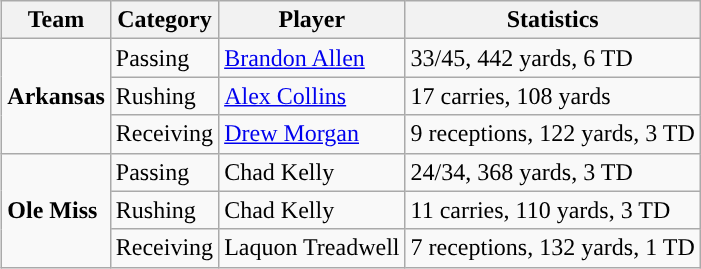<table class="wikitable" style="float: right;">
<tr>
<th>Team</th>
<th>Category</th>
<th>Player</th>
<th>Statistics</th>
</tr>
<tr>
<td rowspan=3><strong>Arkansas</strong></td>
<td>Passing</td>
<td><a href='#'>Brandon Allen</a></td>
<td>33/45, 442 yards, 6 TD</td>
</tr>
<tr>
<td>Rushing</td>
<td><a href='#'>Alex Collins</a></td>
<td>17 carries, 108 yards</td>
</tr>
<tr>
<td>Receiving</td>
<td><a href='#'>Drew Morgan</a></td>
<td>9 receptions, 122 yards, 3 TD</td>
</tr>
<tr>
<td rowspan=3><strong>Ole Miss</strong></td>
<td>Passing</td>
<td>Chad Kelly</td>
<td>24/34, 368 yards, 3 TD</td>
</tr>
<tr>
<td>Rushing</td>
<td>Chad Kelly</td>
<td>11 carries, 110 yards, 3 TD</td>
</tr>
<tr>
<td>Receiving</td>
<td>Laquon Treadwell</td>
<td>7 receptions, 132 yards, 1 TD</td>
</tr>
</table>
